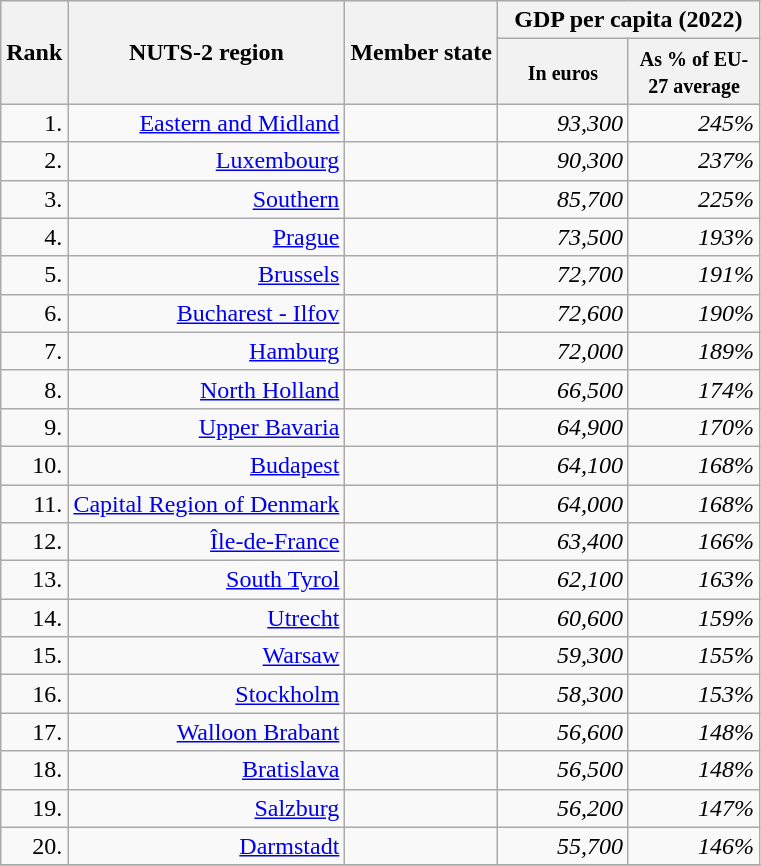<table class="wikitable">
<tr style="background:#efefef;">
<th rowspan=2>Rank</th>
<th rowspan=2>NUTS-2 region</th>
<th rowspan=2>Member state</th>
<th colspan=2>GDP per capita (2022)</th>
</tr>
<tr style="background:#efefef;">
<th style="width:5em;"><small>In euros</small></th>
<th style="width:5em;"><small>As % of EU-27 average</small></th>
</tr>
<tr style="text-align:right;">
<td>1.</td>
<td><a href='#'>Eastern and Midland</a></td>
<td align=left><small></small></td>
<td><em>93,300</em></td>
<td><em>245%</em></td>
</tr>
<tr style="text-align:right;">
<td>2.</td>
<td><a href='#'>Luxembourg</a></td>
<td align=left><small></small></td>
<td><em>90,300</em></td>
<td><em>237%</em></td>
</tr>
<tr style="text-align:right;">
<td>3.</td>
<td><a href='#'>Southern</a></td>
<td align=left><small></small></td>
<td><em>85,700</em></td>
<td><em>225%</em></td>
</tr>
<tr style="text-align:right;">
<td>4.</td>
<td><a href='#'>Prague</a></td>
<td align=left><small></small></td>
<td><em>73,500</em></td>
<td><em>193%</em></td>
</tr>
<tr style="text-align:right;">
<td>5.</td>
<td><a href='#'>Brussels</a></td>
<td align=left><small></small></td>
<td><em>72,700</em></td>
<td><em>191%</em></td>
</tr>
<tr style="text-align:right;">
<td>6.</td>
<td><a href='#'>Bucharest - Ilfov</a></td>
<td align=left><small></small></td>
<td><em>72,600</em></td>
<td><em>190%</em></td>
</tr>
<tr style="text-align:right;">
<td>7.</td>
<td><a href='#'>Hamburg</a></td>
<td align=left><small></small></td>
<td><em>72,000</em></td>
<td><em>189%</em></td>
</tr>
<tr style="text-align:right;">
<td>8.</td>
<td><a href='#'>North Holland</a></td>
<td align=left><small></small></td>
<td><em>66,500</em></td>
<td><em>174%</em></td>
</tr>
<tr style="text-align:right;">
<td>9.</td>
<td><a href='#'>Upper Bavaria</a></td>
<td align=left><small></small></td>
<td><em>64,900</em></td>
<td><em>170%</em></td>
</tr>
<tr style="text-align:right;">
<td>10.</td>
<td><a href='#'>Budapest</a></td>
<td align=left><small></small></td>
<td><em>64,100</em></td>
<td><em>168%</em></td>
</tr>
<tr style="text-align:right;">
<td>11.</td>
<td><a href='#'>Capital Region of Denmark</a></td>
<td align=left><small></small></td>
<td><em>64,000</em></td>
<td><em>168%</em></td>
</tr>
<tr style="text-align:right;">
<td>12.</td>
<td><a href='#'>Île-de-France</a></td>
<td align=left><small></small></td>
<td><em>63,400</em></td>
<td><em>166%</em></td>
</tr>
<tr style="text-align:right;">
<td>13.</td>
<td><a href='#'>South Tyrol</a></td>
<td align=left><small></small></td>
<td><em>62,100</em></td>
<td><em>163%</em></td>
</tr>
<tr style="text-align:right;">
<td>14.</td>
<td><a href='#'>Utrecht</a></td>
<td align=left><small></small></td>
<td><em>60,600</em></td>
<td><em>159%</em></td>
</tr>
<tr style="text-align:right;">
<td>15.</td>
<td><a href='#'>Warsaw</a></td>
<td align=left><small></small></td>
<td><em>59,300</em></td>
<td><em>155%</em></td>
</tr>
<tr style="text-align:right;">
<td>16.</td>
<td><a href='#'>Stockholm</a></td>
<td align=left><small></small></td>
<td><em>58,300</em></td>
<td><em>153%</em></td>
</tr>
<tr style="text-align:right;">
<td>17.</td>
<td><a href='#'>Walloon Brabant</a></td>
<td align=left><small></small></td>
<td><em>56,600</em></td>
<td><em>148%</em></td>
</tr>
<tr style="text-align:right;">
<td>18.</td>
<td><a href='#'>Bratislava</a></td>
<td align=left><small></small></td>
<td><em>56,500</em></td>
<td><em>148%</em></td>
</tr>
<tr style="text-align:right;">
<td>19.</td>
<td><a href='#'>Salzburg</a></td>
<td align=left><small></small></td>
<td><em>56,200</em></td>
<td><em>147%</em></td>
</tr>
<tr style="text-align:right;">
<td>20.</td>
<td><a href='#'>Darmstadt</a></td>
<td align=left><small></small></td>
<td><em>55,700</em></td>
<td><em>146%</em></td>
</tr>
<tr style="text-align:right;">
</tr>
</table>
